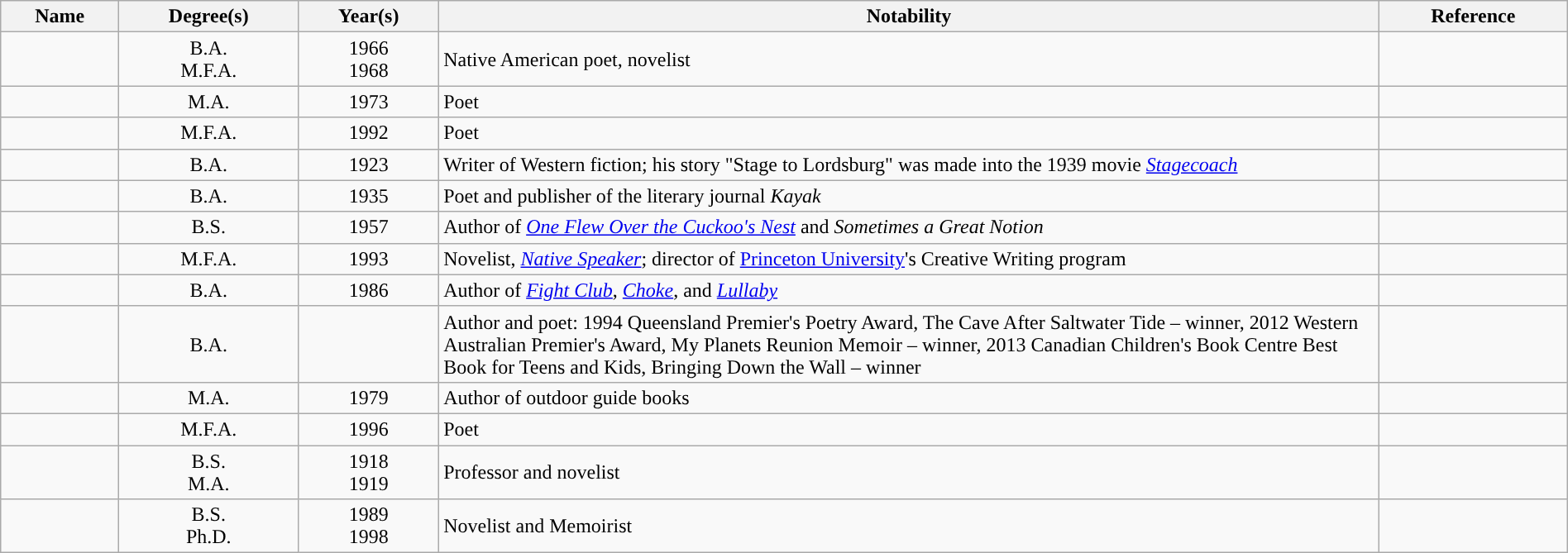<table class="wikitable sortable" style="width:100%">
<tr>
<th width="* ">Name</th>
<th>Degree(s)</th>
<th>Year(s)</th>
<th width="60%" class="unsortable">Notability</th>
<th width="* " class="unsortable">Reference</th>
</tr>
<tr>
<td></td>
<td align="center">B.A.<br>M.F.A.</td>
<td align="center">1966<br>1968</td>
<td>Native American poet, novelist</td>
<td align="center"></td>
</tr>
<tr>
<td></td>
<td align="center">M.A.</td>
<td align="center">1973</td>
<td>Poet</td>
<td align="center"></td>
</tr>
<tr>
<td></td>
<td align="center">M.F.A.</td>
<td align="center">1992</td>
<td>Poet</td>
<td align="center"></td>
</tr>
<tr>
<td></td>
<td align="center">B.A.</td>
<td align="center">1923</td>
<td>Writer of Western fiction; his story "Stage to Lordsburg" was made into the 1939 movie <em><a href='#'>Stagecoach</a></em></td>
<td align="center"></td>
</tr>
<tr>
<td></td>
<td align="center">B.A.</td>
<td align="center">1935</td>
<td>Poet and publisher of the literary journal <em>Kayak</em></td>
<td align="center"></td>
</tr>
<tr>
<td></td>
<td align="center">B.S.</td>
<td align="center">1957</td>
<td>Author of <em><a href='#'>One Flew Over the Cuckoo's Nest</a></em> and <em>Sometimes a Great Notion</em></td>
<td align="center"></td>
</tr>
<tr>
<td></td>
<td align="center">M.F.A.</td>
<td align="center">1993</td>
<td>Novelist, <em><a href='#'>Native Speaker</a></em>; director of <a href='#'>Princeton University</a>'s Creative Writing program</td>
<td align="center"></td>
</tr>
<tr>
<td></td>
<td align="center">B.A.</td>
<td align="center">1986</td>
<td>Author of <em><a href='#'>Fight Club</a></em>, <em><a href='#'>Choke</a></em>, and <em><a href='#'>Lullaby</a></em></td>
<td align="center"></td>
</tr>
<tr>
<td></td>
<td align="center">B.A.</td>
<td></td>
<td>Author and poet: 1994 Queensland Premier's Poetry Award, The Cave After Saltwater Tide – winner, 2012 Western Australian Premier's Award, My Planets Reunion Memoir – winner, 2013 Canadian Children's Book Centre Best Book for Teens and Kids, Bringing Down the Wall – winner</td>
<td align="center"></td>
</tr>
<tr>
<td></td>
<td align="center">M.A.</td>
<td align="center">1979</td>
<td>Author of outdoor guide books</td>
<td align="center"></td>
</tr>
<tr>
<td></td>
<td align="center">M.F.A.</td>
<td align="center">1996</td>
<td>Poet</td>
<td align="center"></td>
</tr>
<tr>
<td></td>
<td align="center">B.S.<br>M.A.</td>
<td align="center">1918<br>1919</td>
<td>Professor and novelist</td>
<td align="center"></td>
</tr>
<tr>
<td></td>
<td align="center">B.S. <br>Ph.D.</td>
<td align="center">1989<br>1998</td>
<td>Novelist and Memoirist</td>
<td align="center"></td>
</tr>
</table>
